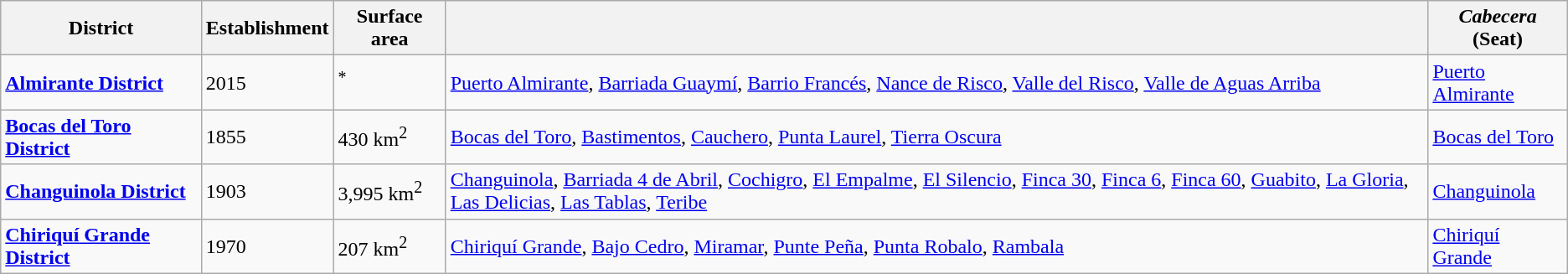<table class="wikitable">
<tr>
<th>District</th>
<th>Establishment</th>
<th>Surface area</th>
<th></th>
<th><em>Cabecera</em> (Seat)</th>
</tr>
<tr>
<td><strong><a href='#'>Almirante District</a></strong></td>
<td>2015</td>
<td><sup>*</sup></td>
<td><a href='#'>Puerto Almirante</a>, <a href='#'>Barriada Guaymí</a>, <a href='#'>Barrio Francés</a>, <a href='#'>Nance de Risco</a>, <a href='#'>Valle del Risco</a>, <a href='#'>Valle de Aguas Arriba</a></td>
<td><a href='#'>Puerto Almirante</a></td>
</tr>
<tr>
<td><strong><a href='#'>Bocas del Toro District</a></strong></td>
<td>1855</td>
<td>430 km<sup>2</sup></td>
<td><a href='#'>Bocas del Toro</a>, <a href='#'>Bastimentos</a>, <a href='#'>Cauchero</a>, <a href='#'>Punta Laurel</a>, <a href='#'>Tierra Oscura</a></td>
<td><a href='#'>Bocas del Toro</a></td>
</tr>
<tr>
<td><strong><a href='#'>Changuinola District</a></strong></td>
<td>1903</td>
<td>3,995 km<sup>2</sup></td>
<td><a href='#'>Changuinola</a>, <a href='#'>Barriada 4 de Abril</a>, <a href='#'>Cochigro</a>, <a href='#'>El Empalme</a>, <a href='#'>El Silencio</a>, <a href='#'>Finca 30</a>, <a href='#'>Finca 6</a>, <a href='#'>Finca 60</a>, <a href='#'>Guabito</a>, <a href='#'>La Gloria</a>, <a href='#'>Las Delicias</a>, <a href='#'>Las Tablas</a>, <a href='#'>Teribe</a></td>
<td><a href='#'>Changuinola</a></td>
</tr>
<tr>
<td><strong><a href='#'>Chiriquí Grande District</a></strong></td>
<td>1970</td>
<td>207 km<sup>2</sup></td>
<td><a href='#'>Chiriquí Grande</a>, <a href='#'>Bajo Cedro</a>, <a href='#'>Miramar</a>, <a href='#'>Punte Peña</a>, <a href='#'>Punta Robalo</a>, <a href='#'>Rambala</a></td>
<td><a href='#'>Chiriquí Grande</a></td>
</tr>
</table>
